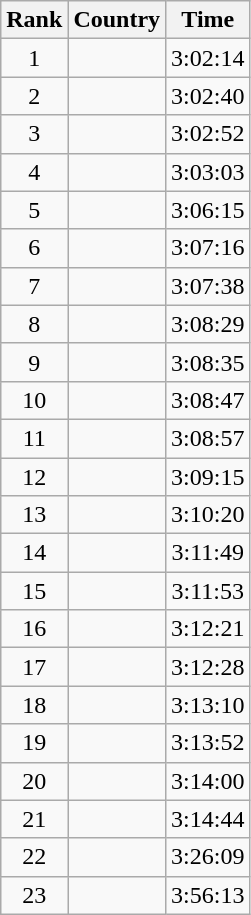<table class="wikitable sortable"  style="text-align:center;">
<tr>
<th>Rank</th>
<th>Country</th>
<th>Time</th>
</tr>
<tr>
<td>1</td>
<td align=left></td>
<td>3:02:14</td>
</tr>
<tr>
<td>2</td>
<td align=left></td>
<td>3:02:40</td>
</tr>
<tr>
<td>3</td>
<td align=left></td>
<td>3:02:52</td>
</tr>
<tr>
<td>4</td>
<td align=left></td>
<td>3:03:03</td>
</tr>
<tr>
<td>5</td>
<td align=left></td>
<td>3:06:15</td>
</tr>
<tr>
<td>6</td>
<td align=left></td>
<td>3:07:16</td>
</tr>
<tr>
<td>7</td>
<td align=left></td>
<td>3:07:38</td>
</tr>
<tr>
<td>8</td>
<td align=left></td>
<td>3:08:29</td>
</tr>
<tr>
<td>9</td>
<td align=left></td>
<td>3:08:35</td>
</tr>
<tr>
<td>10</td>
<td align=left></td>
<td>3:08:47</td>
</tr>
<tr>
<td>11</td>
<td align=left></td>
<td>3:08:57</td>
</tr>
<tr>
<td>12</td>
<td align=left></td>
<td>3:09:15</td>
</tr>
<tr>
<td>13</td>
<td align=left></td>
<td>3:10:20</td>
</tr>
<tr>
<td>14</td>
<td align=left></td>
<td>3:11:49</td>
</tr>
<tr>
<td>15</td>
<td align=left></td>
<td>3:11:53</td>
</tr>
<tr>
<td>16</td>
<td align=left></td>
<td>3:12:21</td>
</tr>
<tr>
<td>17</td>
<td align=left></td>
<td>3:12:28</td>
</tr>
<tr>
<td>18</td>
<td align=left></td>
<td>3:13:10</td>
</tr>
<tr>
<td>19</td>
<td align=left></td>
<td>3:13:52</td>
</tr>
<tr>
<td>20</td>
<td align=left></td>
<td>3:14:00</td>
</tr>
<tr>
<td>21</td>
<td align=left></td>
<td>3:14:44</td>
</tr>
<tr>
<td>22</td>
<td align=left></td>
<td>3:26:09</td>
</tr>
<tr>
<td>23</td>
<td align=left></td>
<td>3:56:13</td>
</tr>
</table>
